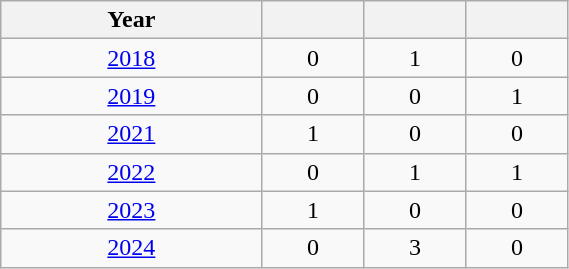<table class="wikitable" width=30% style="font-size:100%; text-align:center;">
<tr>
<th>Year</th>
<th></th>
<th></th>
<th></th>
</tr>
<tr>
<td><a href='#'>2018</a></td>
<td>0</td>
<td>1</td>
<td>0</td>
</tr>
<tr>
<td><a href='#'>2019</a></td>
<td>0</td>
<td>0</td>
<td>1</td>
</tr>
<tr>
<td><a href='#'>2021</a></td>
<td>1</td>
<td>0</td>
<td>0</td>
</tr>
<tr>
<td><a href='#'>2022</a></td>
<td>0</td>
<td>1</td>
<td>1</td>
</tr>
<tr>
<td><a href='#'>2023</a></td>
<td>1</td>
<td>0</td>
<td>0</td>
</tr>
<tr>
<td><a href='#'>2024</a></td>
<td>0</td>
<td>3</td>
<td>0</td>
</tr>
</table>
